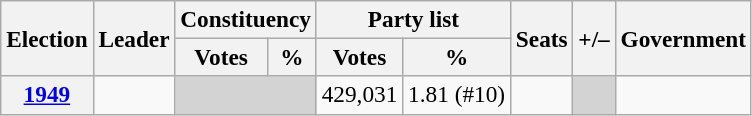<table class="wikitable" style="font-size:97%; text-align:right;">
<tr>
<th rowspan=2>Election</th>
<th rowspan=2>Leader</th>
<th colspan=2>Constituency</th>
<th colspan=2>Party list</th>
<th rowspan=2>Seats</th>
<th rowspan=2>+/–</th>
<th rowspan=2>Government</th>
</tr>
<tr>
<th>Votes</th>
<th>%</th>
<th>Votes</th>
<th>%</th>
</tr>
<tr>
<th><a href='#'>1949</a></th>
<td rowspan="6" align="left"></td>
<td colspan="2" bgcolor="lightgrey"></td>
<td>429,031</td>
<td>1.81 (#10)</td>
<td></td>
<td bgcolor="lightgrey"></td>
<td></td>
</tr>
</table>
